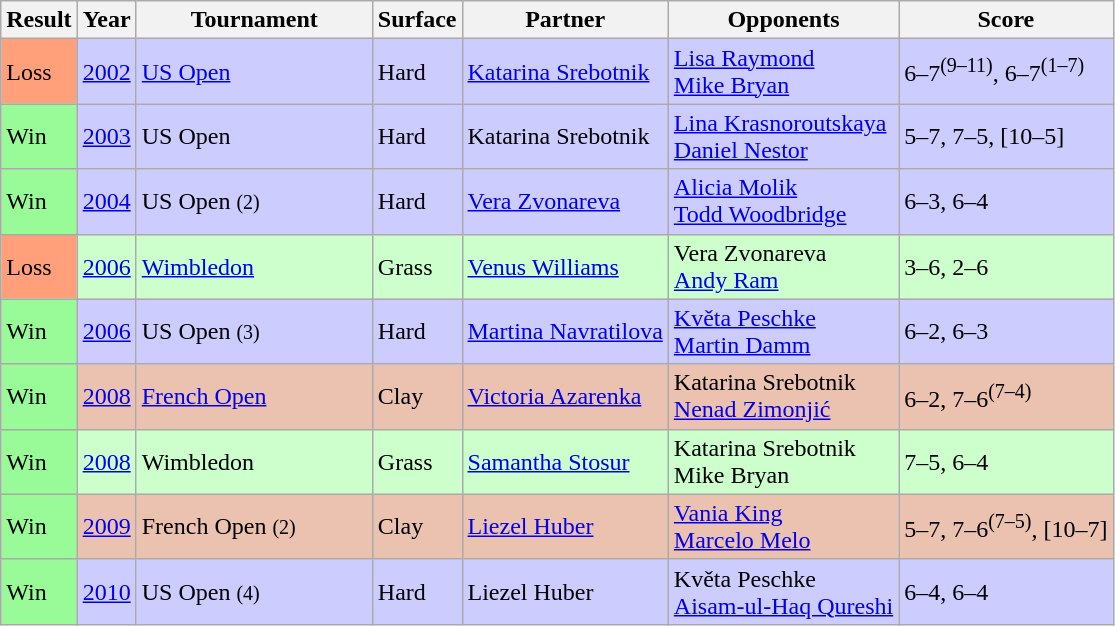<table class="sortable wikitable">
<tr>
<th>Result</th>
<th>Year</th>
<th width=150>Tournament</th>
<th>Surface</th>
<th>Partner</th>
<th>Opponents</th>
<th class="unsortable">Score</th>
</tr>
<tr bgcolor=CCCCFF>
<td bgcolor=FFA07A>Loss</td>
<td><a href='#'>2002</a></td>
<td><a href='#'>US Open</a></td>
<td>Hard</td>
<td> <a href='#'>Katarina Srebotnik</a></td>
<td> <a href='#'>Lisa Raymond</a><br> <a href='#'>Mike Bryan</a></td>
<td>6–7<sup>(9–11)</sup>, 6–7<sup>(1–7)</sup></td>
</tr>
<tr bgcolor=CCCCFF>
<td bgcolor=98FB98>Win</td>
<td><a href='#'>2003</a></td>
<td>US Open</td>
<td>Hard</td>
<td> Katarina Srebotnik</td>
<td> <a href='#'>Lina Krasnoroutskaya</a><br> <a href='#'>Daniel Nestor</a></td>
<td>5–7, 7–5, [10–5]</td>
</tr>
<tr bgcolor=CCCCFF>
<td bgcolor=98FB98>Win</td>
<td><a href='#'>2004</a></td>
<td>US Open <small>(2)</small></td>
<td>Hard</td>
<td> <a href='#'>Vera Zvonareva</a></td>
<td> <a href='#'>Alicia Molik</a><br> <a href='#'>Todd Woodbridge</a></td>
<td>6–3, 6–4</td>
</tr>
<tr bgcolor=CCFFCC>
<td bgcolor=FFA07A>Loss</td>
<td><a href='#'>2006</a></td>
<td><a href='#'>Wimbledon</a></td>
<td>Grass</td>
<td> <a href='#'>Venus Williams</a></td>
<td> Vera Zvonareva<br> <a href='#'>Andy Ram</a></td>
<td>3–6, 2–6</td>
</tr>
<tr bgcolor=CCCCFF>
<td bgcolor=98FB98>Win</td>
<td><a href='#'>2006</a></td>
<td>US Open <small>(3)</small></td>
<td>Hard</td>
<td> <a href='#'>Martina Navratilova</a></td>
<td> <a href='#'>Květa Peschke</a><br> <a href='#'>Martin Damm</a></td>
<td>6–2, 6–3</td>
</tr>
<tr bgcolor=ebc2af>
<td bgcolor=98FB98>Win</td>
<td><a href='#'>2008</a></td>
<td><a href='#'>French Open</a></td>
<td>Clay</td>
<td> <a href='#'>Victoria Azarenka</a></td>
<td> Katarina Srebotnik<br> <a href='#'>Nenad Zimonjić</a></td>
<td>6–2, 7–6<sup>(7–4)</sup></td>
</tr>
<tr bgcolor=CCFFCC>
<td bgcolor=98FB98>Win</td>
<td><a href='#'>2008</a></td>
<td>Wimbledon</td>
<td>Grass</td>
<td> <a href='#'>Samantha Stosur</a></td>
<td> Katarina Srebotnik<br> Mike Bryan</td>
<td>7–5, 6–4</td>
</tr>
<tr bgcolor=ebc2af>
<td bgcolor=98FB98>Win</td>
<td><a href='#'>2009</a></td>
<td>French Open <small>(2)</small></td>
<td>Clay</td>
<td> <a href='#'>Liezel Huber</a></td>
<td> <a href='#'>Vania King</a><br> <a href='#'>Marcelo Melo</a></td>
<td>5–7, 7–6<sup>(7–5)</sup>, [10–7]</td>
</tr>
<tr bgcolor=CCCCFF>
<td bgcolor=98FB98>Win</td>
<td><a href='#'>2010</a></td>
<td>US Open <small>(4)</small></td>
<td>Hard</td>
<td> Liezel Huber</td>
<td> Květa Peschke<br> <a href='#'>Aisam-ul-Haq Qureshi</a></td>
<td>6–4, 6–4</td>
</tr>
</table>
